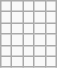<table class="wikitable">
<tr>
<td></td>
<td></td>
<td></td>
<td></td>
<td></td>
</tr>
<tr>
<td></td>
<td></td>
<td></td>
<td></td>
<td></td>
</tr>
<tr>
<td></td>
<td></td>
<td></td>
<td></td>
<td></td>
</tr>
<tr>
<td></td>
<td></td>
<td></td>
<td></td>
<td></td>
</tr>
<tr>
<td></td>
<td></td>
<td></td>
<td></td>
<td></td>
</tr>
<tr>
<td></td>
<td></td>
<td></td>
<td></td>
<td></td>
</tr>
</table>
